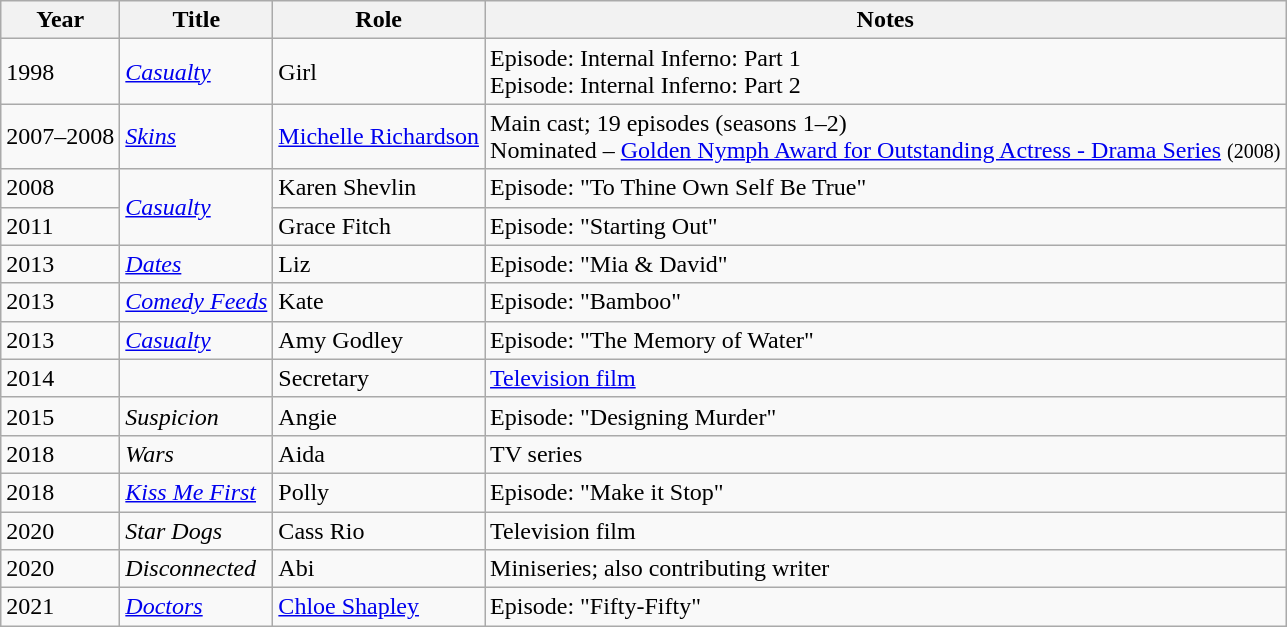<table class="wikitable">
<tr>
<th>Year</th>
<th>Title</th>
<th>Role</th>
<th>Notes</th>
</tr>
<tr>
<td>1998</td>
<td><em><a href='#'>Casualty</a></em></td>
<td>Girl</td>
<td>Episode: Internal Inferno: Part 1<br>Episode: Internal Inferno: Part 2</td>
</tr>
<tr>
<td>2007–2008</td>
<td><em><a href='#'>Skins</a></em></td>
<td><a href='#'>Michelle Richardson</a></td>
<td>Main cast; 19 episodes (seasons 1–2)<br>Nominated – <a href='#'>Golden Nymph Award for Outstanding Actress - Drama Series</a> <small>(2008)</small></td>
</tr>
<tr>
<td>2008</td>
<td rowspan="2"><em><a href='#'>Casualty</a></em></td>
<td>Karen Shevlin</td>
<td>Episode: "To Thine Own Self Be True"</td>
</tr>
<tr>
<td>2011</td>
<td>Grace Fitch</td>
<td>Episode: "Starting Out"</td>
</tr>
<tr>
<td>2013</td>
<td><em><a href='#'>Dates</a></em></td>
<td>Liz</td>
<td>Episode: "Mia & David"</td>
</tr>
<tr>
<td>2013</td>
<td><em><a href='#'>Comedy Feeds</a></em></td>
<td>Kate</td>
<td>Episode: "Bamboo"</td>
</tr>
<tr>
<td>2013</td>
<td><em><a href='#'>Casualty</a></em></td>
<td>Amy Godley</td>
<td>Episode: "The Memory of Water"</td>
</tr>
<tr>
<td>2014</td>
<td><em></em></td>
<td>Secretary</td>
<td><a href='#'>Television film</a></td>
</tr>
<tr>
<td>2015</td>
<td><em>Suspicion</em></td>
<td>Angie</td>
<td>Episode: "Designing Murder"</td>
</tr>
<tr>
<td>2018</td>
<td><em>Wars</em></td>
<td>Aida</td>
<td>TV series</td>
</tr>
<tr>
<td>2018</td>
<td><em><a href='#'>Kiss Me First</a></em></td>
<td>Polly</td>
<td>Episode: "Make it Stop"</td>
</tr>
<tr>
<td>2020</td>
<td><em>Star Dogs</em></td>
<td>Cass Rio</td>
<td>Television film</td>
</tr>
<tr>
<td>2020</td>
<td><em>Disconnected</em></td>
<td>Abi</td>
<td>Miniseries; also contributing writer</td>
</tr>
<tr>
<td>2021</td>
<td><em><a href='#'>Doctors</a></em></td>
<td><a href='#'>Chloe Shapley</a></td>
<td>Episode: "Fifty-Fifty"</td>
</tr>
</table>
